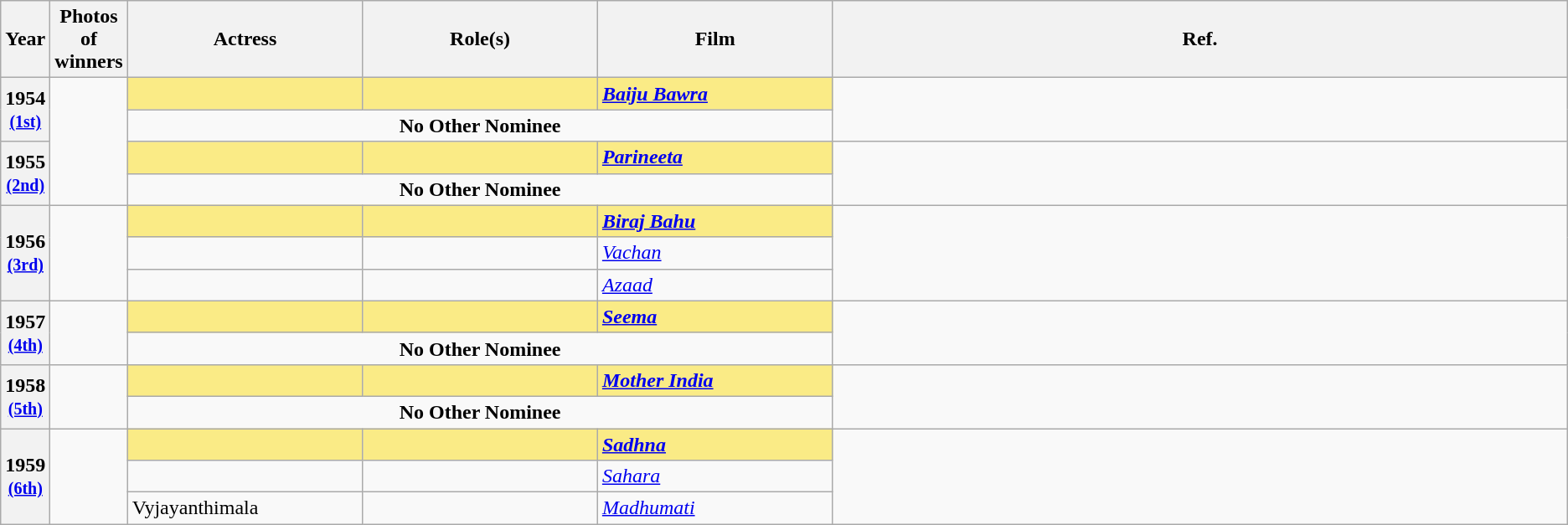<table class="wikitable sortable" style="text-align:left;">
<tr>
<th scope="col" style="width:3%; text-align:center;">Year</th>
<th scope="col" style="width:3%;text-align:center;">Photos of winners</th>
<th scope="col" style="width:15%;text-align:center;">Actress</th>
<th scope="col" style="width:15%;text-align:center;">Role(s)</th>
<th scope="col" style="width:15%;text-align:center;">Film</th>
<th>Ref.</th>
</tr>
<tr>
<th scope="row" rowspan=2 style="text-align:center">1954 <br><small><a href='#'>(1st)</a> </small></th>
<td rowspan="4" style="text-align:center"></td>
<td style="background:#FAEB86;"><strong></strong> </td>
<td style="background:#FAEB86;"><strong></strong></td>
<td style="background:#FAEB86;"><strong><em><a href='#'>Baiju Bawra</a></em></strong></td>
<td rowspan="2"></td>
</tr>
<tr>
<td colspan =3 style="text-align:center"><strong>No Other Nominee</strong></td>
</tr>
<tr>
<th scope="row" rowspan=2 style="text-align:center">1955<br><small><a href='#'>(2nd)</a></small></th>
<td style="background:#FAEB86;"><strong></strong> </td>
<td style="background:#FAEB86;"><strong></strong></td>
<td style="background:#FAEB86;"><strong><em><a href='#'>Parineeta</a></em></strong></td>
<td rowspan="2"></td>
</tr>
<tr>
<td colspan=3 style="text-align:center"><strong>No Other Nominee</strong></td>
</tr>
<tr>
<th scope="row" rowspan=3 style="text-align:center">1956<br><small><a href='#'>(3rd)</a></small></th>
<td rowspan=3 style="text-align:center"></td>
<td style="background:#FAEB86;"><strong></strong> </td>
<td style="background:#FAEB86;"><strong></strong></td>
<td style="background:#FAEB86;"><strong><em><a href='#'>Biraj Bahu</a></em></strong></td>
<td rowspan="3"></td>
</tr>
<tr>
<td></td>
<td></td>
<td><em><a href='#'>Vachan</a></em></td>
</tr>
<tr>
<td></td>
<td></td>
<td><em><a href='#'>Azaad</a></em></td>
</tr>
<tr>
<th scope="row" rowspan=2 style="text-align:center">1957 <br><small><a href='#'>(4th)</a> </small></th>
<td rowspan=2 style="text-align:center"></td>
<td style="background:#FAEB86;"><strong></strong> </td>
<td style="background:#FAEB86;"><strong></strong></td>
<td style="background:#FAEB86;"><strong><em><a href='#'>Seema</a></em></strong></td>
<td rowspan="2"></td>
</tr>
<tr>
<td colspan =3 style="text-align:center"><strong>No Other Nominee</strong></td>
</tr>
<tr>
<th scope="row" rowspan=2 style="text-align:center">1958 <br><small><a href='#'>(5th)</a> </small></th>
<td rowspan=2 style="text-align:center"></td>
<td style="background:#FAEB86;"><strong></strong> </td>
<td style="background:#FAEB86;"><strong></strong></td>
<td style="background:#FAEB86;"><strong><em><a href='#'>Mother India</a></em></strong></td>
<td rowspan="2"></td>
</tr>
<tr>
<td colspan =3 style="text-align:center"><strong>No Other Nominee</strong></td>
</tr>
<tr>
<th scope="row" rowspan=3 style="text-align:center">1959 <br><small><a href='#'>(6th)</a> </small></th>
<td rowspan=3 style="text-align:center"></td>
<td style="background:#FAEB86;"><strong></strong> </td>
<td style="background:#FAEB86;"><strong></strong></td>
<td style="background:#FAEB86;"><strong><em><a href='#'>Sadhna</a></em></strong></td>
<td rowspan="3"></td>
</tr>
<tr>
<td></td>
<td></td>
<td><em><a href='#'>Sahara</a></em></td>
</tr>
<tr>
<td>Vyjayanthimala</td>
<td></td>
<td><em><a href='#'>Madhumati</a></em></td>
</tr>
</table>
